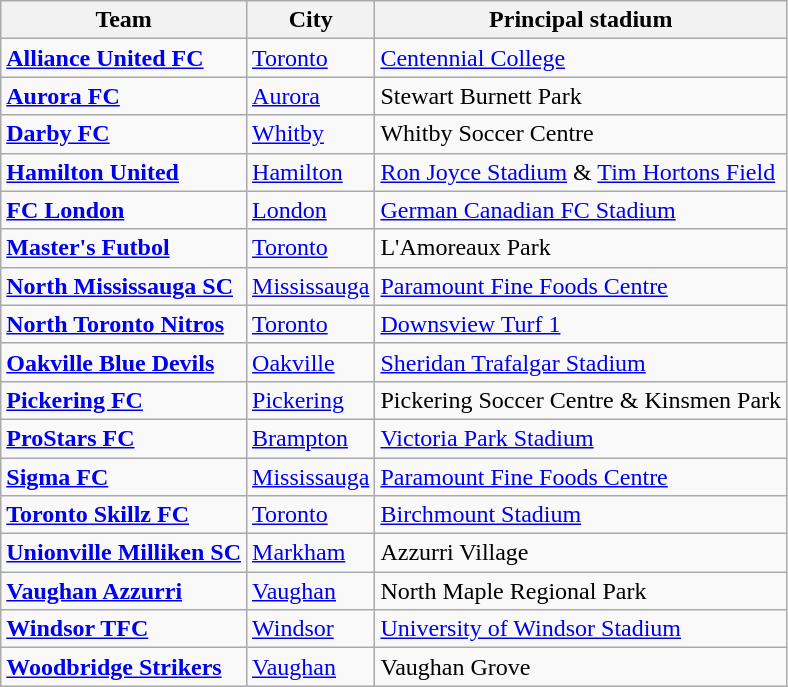<table class="wikitable sortable">
<tr>
<th>Team</th>
<th>City</th>
<th>Principal stadium</th>
</tr>
<tr>
<td><strong><a href='#'>Alliance United FC</a></strong></td>
<td><a href='#'>Toronto</a></td>
<td><a href='#'>Centennial College</a></td>
</tr>
<tr>
<td><strong><a href='#'>Aurora FC</a></strong></td>
<td><a href='#'>Aurora</a></td>
<td>Stewart Burnett Park</td>
</tr>
<tr>
<td><strong><a href='#'>Darby FC</a></strong></td>
<td><a href='#'>Whitby</a></td>
<td>Whitby Soccer Centre</td>
</tr>
<tr>
<td><strong><a href='#'>Hamilton United</a></strong></td>
<td><a href='#'>Hamilton</a></td>
<td><a href='#'>Ron Joyce Stadium</a> & <a href='#'>Tim Hortons Field</a></td>
</tr>
<tr>
<td><strong><a href='#'>FC London</a></strong></td>
<td><a href='#'>London</a></td>
<td><a href='#'>German Canadian FC Stadium</a></td>
</tr>
<tr>
<td><strong><a href='#'>Master's Futbol</a></strong></td>
<td><a href='#'>Toronto</a></td>
<td>L'Amoreaux Park</td>
</tr>
<tr>
<td><strong><a href='#'>North Mississauga SC</a></strong></td>
<td><a href='#'>Mississauga</a></td>
<td><a href='#'>Paramount Fine Foods Centre</a></td>
</tr>
<tr>
<td><strong><a href='#'>North Toronto Nitros</a></strong></td>
<td><a href='#'>Toronto</a></td>
<td><a href='#'>Downsview Turf 1</a></td>
</tr>
<tr>
<td><strong><a href='#'>Oakville Blue Devils</a></strong></td>
<td><a href='#'>Oakville</a></td>
<td><a href='#'>Sheridan Trafalgar Stadium</a></td>
</tr>
<tr>
<td><strong><a href='#'>Pickering FC</a></strong></td>
<td><a href='#'>Pickering</a></td>
<td>Pickering Soccer Centre & Kinsmen Park</td>
</tr>
<tr>
<td><strong><a href='#'>ProStars FC</a></strong></td>
<td><a href='#'>Brampton</a></td>
<td><a href='#'>Victoria Park Stadium</a></td>
</tr>
<tr>
<td><strong><a href='#'>Sigma FC</a></strong></td>
<td><a href='#'>Mississauga</a></td>
<td><a href='#'>Paramount Fine Foods Centre</a></td>
</tr>
<tr>
<td><strong><a href='#'>Toronto Skillz FC</a></strong></td>
<td><a href='#'>Toronto</a></td>
<td><a href='#'>Birchmount Stadium</a></td>
</tr>
<tr>
<td><strong><a href='#'>Unionville Milliken SC</a></strong></td>
<td><a href='#'>Markham</a></td>
<td>Azzurri Village</td>
</tr>
<tr>
<td><strong><a href='#'>Vaughan Azzurri</a></strong></td>
<td><a href='#'>Vaughan</a></td>
<td>North Maple Regional Park</td>
</tr>
<tr>
<td><strong><a href='#'>Windsor TFC</a></strong></td>
<td><a href='#'>Windsor</a></td>
<td><a href='#'>University of Windsor Stadium</a></td>
</tr>
<tr>
<td><strong><a href='#'>Woodbridge Strikers</a></strong></td>
<td><a href='#'>Vaughan</a></td>
<td>Vaughan Grove</td>
</tr>
</table>
